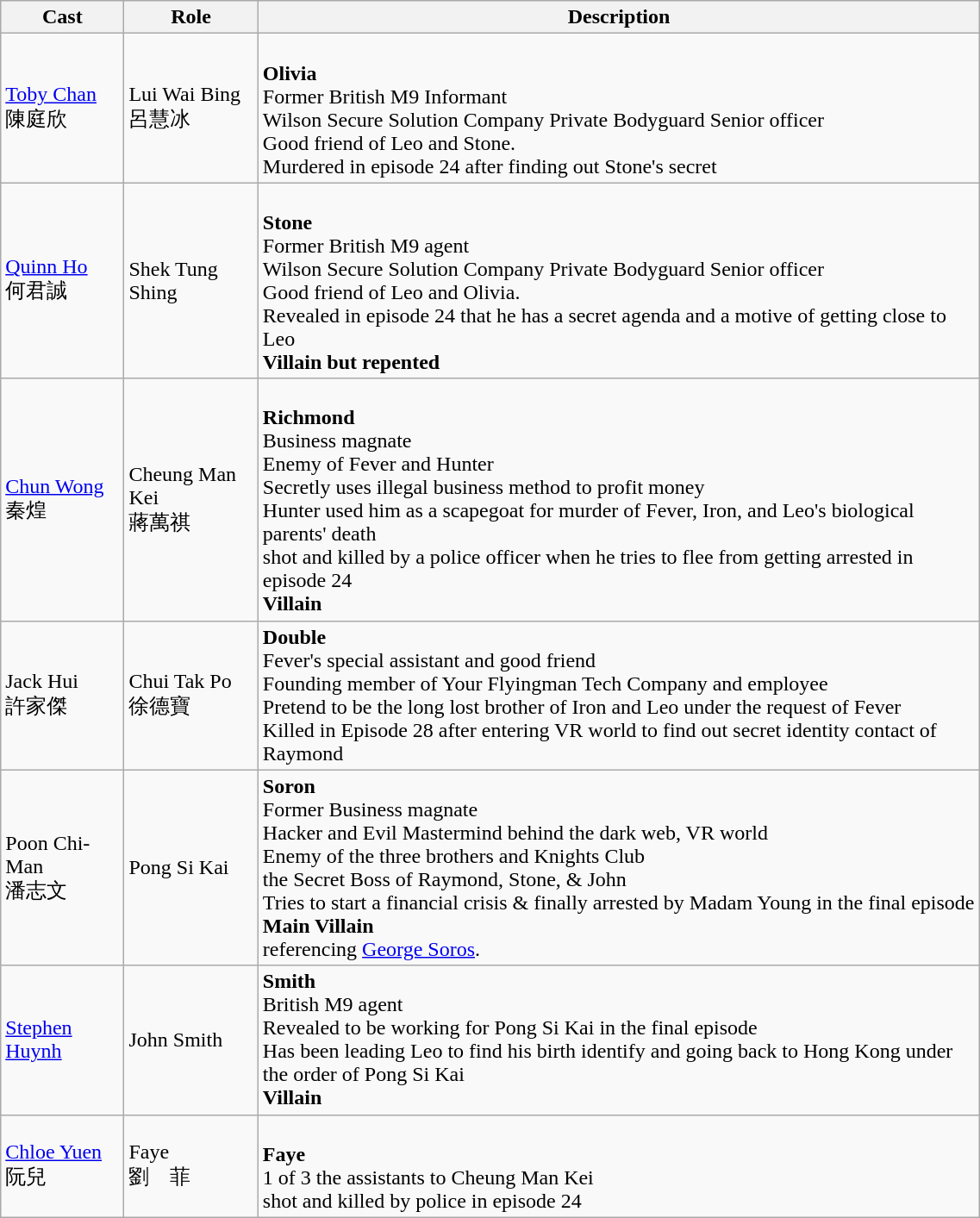<table class="wikitable" width="60%">
<tr>
<th>Cast</th>
<th>Role</th>
<th>Description</th>
</tr>
<tr>
<td><a href='#'>Toby Chan</a> <br> 陳庭欣</td>
<td>Lui Wai Bing <br> 呂慧冰</td>
<td><br><strong>Olivia</strong> <br> Former British M9 Informant <br> Wilson Secure Solution Company Private Bodyguard Senior officer <br> Good friend of Leo and Stone. <br> Murdered in episode 24 after finding out Stone's secret</td>
</tr>
<tr>
<td><a href='#'>Quinn Ho</a> <br> 何君誠</td>
<td>Shek Tung Shing</td>
<td><br><strong>Stone</strong> <br> Former British M9 agent <br> Wilson Secure Solution Company Private Bodyguard Senior officer <br> Good friend of Leo and Olivia. <br> Revealed in episode 24 that he has a secret agenda and a motive of getting close to Leo<br><strong>Villain but repented</strong></td>
</tr>
<tr>
<td><a href='#'>Chun Wong</a> <br> 秦煌</td>
<td>Cheung Man Kei <br> 蔣萬祺</td>
<td><br><strong>Richmond</strong> <br> Business magnate <br> Enemy of Fever and Hunter <br> Secretly uses illegal business method to profit money <br> Hunter used him as a scapegoat for murder of Fever, Iron, and Leo's biological parents' death <br> shot and killed by a police officer when he tries to flee from getting arrested in episode 24<br><strong>Villain</strong></td>
</tr>
<tr>
<td>Jack Hui <br> 許家傑</td>
<td>Chui Tak Po <br> 徐德寶</td>
<td><strong>Double</strong> <br> Fever's special assistant and good friend <br> Founding member of Your Flyingman Tech Company and employee <br> Pretend to be the long lost brother of Iron and Leo under the request of Fever <br> Killed in Episode 28 after entering VR world to find out secret identity contact of Raymond</td>
</tr>
<tr>
<td>Poon Chi-Man <br> 潘志文</td>
<td>Pong Si Kai</td>
<td><strong>Soron</strong> <br> Former Business magnate <br>  Hacker and Evil Mastermind behind the dark web, VR world <br> Enemy of the three brothers and Knights Club <br> the Secret Boss of Raymond, Stone, & John <br> Tries to start a financial crisis &  finally arrested  by Madam Young  in the final episode<br><strong>Main Villain </strong> <br> referencing <a href='#'>George Soros</a>.</td>
</tr>
<tr>
<td><a href='#'>Stephen Huynh</a></td>
<td>John Smith</td>
<td><strong>Smith</strong> <br> British M9 agent <br> Revealed to be working for Pong Si Kai in the final episode <br> Has been leading Leo to find his birth identify and going back to Hong Kong under the order of Pong Si Kai<br><strong>Villain</strong></td>
</tr>
<tr>
<td><a href='#'>Chloe Yuen</a> <br> 阮兒</td>
<td>Faye <br> 劉　菲</td>
<td><br><strong>Faye</strong> <br> 1 of 3 the assistants to Cheung Man Kei <br> shot and killed by police in episode 24</td>
</tr>
</table>
